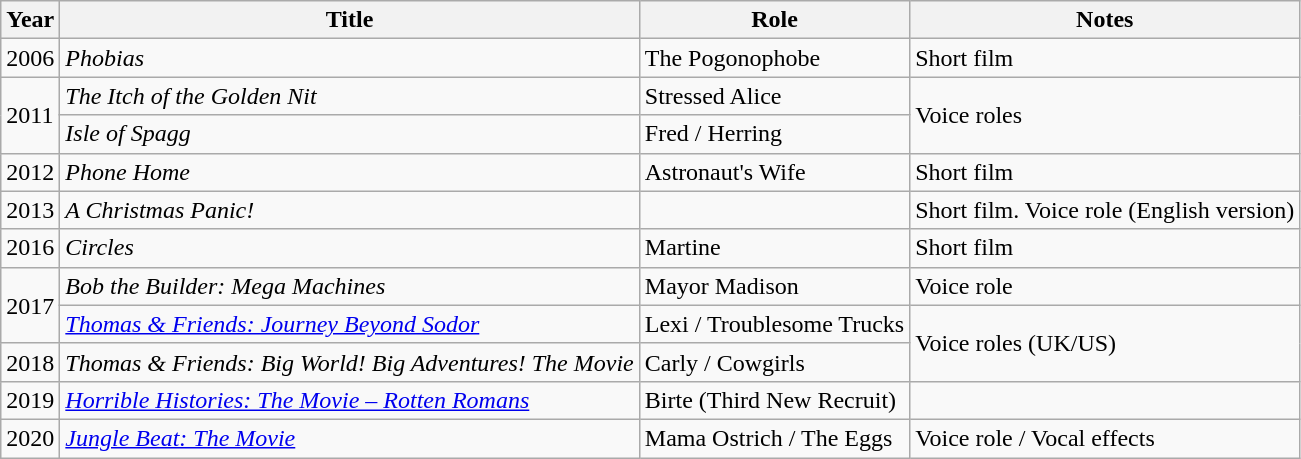<table class="wikitable" style="font-size: 100%;">
<tr>
<th>Year</th>
<th>Title</th>
<th>Role</th>
<th>Notes</th>
</tr>
<tr>
<td>2006</td>
<td><em>Phobias</em></td>
<td>The Pogonophobe</td>
<td>Short film</td>
</tr>
<tr>
<td rowspan="2">2011</td>
<td><em>The Itch of the Golden Nit</em></td>
<td>Stressed Alice</td>
<td rowspan="2">Voice roles</td>
</tr>
<tr>
<td><em>Isle of Spagg</em></td>
<td>Fred / Herring</td>
</tr>
<tr>
<td>2012</td>
<td><em>Phone Home</em></td>
<td>Astronaut's Wife</td>
<td>Short film</td>
</tr>
<tr>
<td>2013</td>
<td><em>A Christmas Panic!</em></td>
<td></td>
<td>Short film. Voice role (English version)</td>
</tr>
<tr>
<td>2016</td>
<td><em>Circles</em></td>
<td>Martine</td>
<td>Short film</td>
</tr>
<tr>
<td rowspan="2">2017</td>
<td><em>Bob the Builder: Mega Machines</em></td>
<td>Mayor Madison</td>
<td>Voice role</td>
</tr>
<tr>
<td><em><a href='#'>Thomas & Friends: Journey Beyond Sodor</a></em></td>
<td>Lexi / Troublesome Trucks</td>
<td rowspan="2">Voice roles (UK/US)</td>
</tr>
<tr>
<td>2018</td>
<td><em>Thomas & Friends: Big World! Big Adventures! The Movie</em></td>
<td>Carly / Cowgirls</td>
</tr>
<tr>
<td>2019</td>
<td><em><a href='#'>Horrible Histories: The Movie – Rotten Romans</a></em></td>
<td>Birte (Third New Recruit)</td>
<td></td>
</tr>
<tr>
<td>2020</td>
<td><em><a href='#'>Jungle Beat: The Movie</a></em></td>
<td>Mama Ostrich / The Eggs</td>
<td>Voice role / Vocal effects</td>
</tr>
</table>
